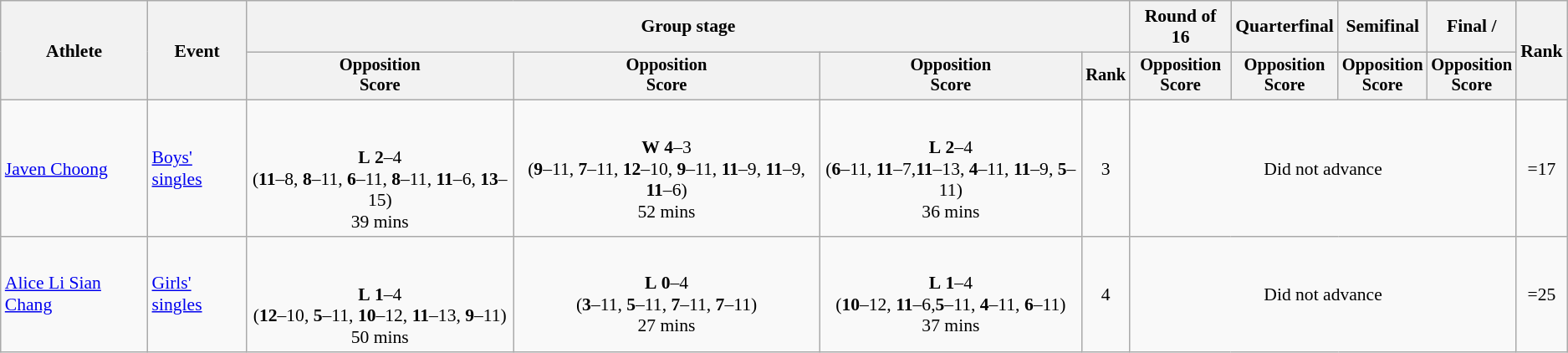<table class="wikitable" style="font-size:90%">
<tr>
<th rowspan=2>Athlete</th>
<th rowspan=2>Event</th>
<th colspan=4>Group stage</th>
<th>Round of 16</th>
<th>Quarterfinal</th>
<th>Semifinal</th>
<th>Final / </th>
<th rowspan=2>Rank</th>
</tr>
<tr style="font-size:95%">
<th>Opposition<br>Score</th>
<th>Opposition<br>Score</th>
<th>Opposition<br>Score</th>
<th>Rank</th>
<th>Opposition<br>Score</th>
<th>Opposition<br>Score</th>
<th>Opposition<br>Score</th>
<th>Opposition<br>Score</th>
</tr>
<tr align=center>
<td align=left><a href='#'>Javen Choong</a></td>
<td align=left><a href='#'>Boys' singles</a></td>
<td align=center><br><br><strong>L</strong> <strong>2</strong>–4<br>(<strong>11</strong>–8, <strong>8</strong>–11, <strong>6</strong>–11, <strong>8</strong>–11, <strong>11</strong>–6, <strong>13</strong>–15)<br>39 mins</td>
<td align=center><br><strong>W</strong> <strong>4</strong>–3<br>(<strong>9</strong>–11, <strong>7</strong>–11, <strong>12</strong>–10, <strong>9</strong>–11, <strong>11</strong>–9, <strong>11</strong>–9, <strong>11</strong>–6)<br>52 mins</td>
<td align=center><br><strong>L</strong> <strong>2</strong>–4<br>(<strong>6</strong>–11, <strong>11</strong>–7,<strong>11</strong>–13, <strong>4</strong>–11, <strong>11</strong>–9, <strong>5</strong>–11)<br>36 mins</td>
<td align=center>3</td>
<td colspan="4" align=center>Did not advance</td>
<td align=center>=17</td>
</tr>
<tr align=center>
<td align=left><a href='#'>Alice Li Sian Chang</a></td>
<td align=left><a href='#'>Girls' singles</a></td>
<td align=center><br><br><strong>L</strong> <strong>1</strong>–4<br>(<strong>12</strong>–10, <strong>5</strong>–11, <strong>10</strong>–12, <strong>11</strong>–13, <strong>9</strong>–11)<br>50 mins</td>
<td align=center><br><strong>L</strong> <strong>0</strong>–4<br>(<strong>3</strong>–11, <strong>5</strong>–11, <strong>7</strong>–11, <strong>7</strong>–11)<br>27 mins</td>
<td align=center><br><strong>L</strong> <strong>1</strong>–4<br>(<strong>10</strong>–12, <strong>11</strong>–6,<strong>5</strong>–11, <strong>4</strong>–11, <strong>6</strong>–11)<br>37 mins</td>
<td align=center>4</td>
<td colspan="4" align=center>Did not advance</td>
<td align=center>=25</td>
</tr>
</table>
